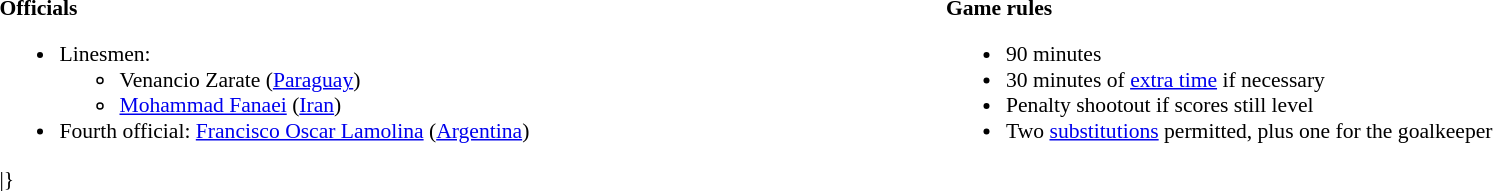<table width=100% style="font-size: 90%">
<tr>
<td width=50% valign=top><br><strong>Officials</strong><ul><li>Linesmen:<ul><li>Venancio Zarate (<a href='#'>Paraguay</a>)</li><li><a href='#'>Mohammad Fanaei</a> (<a href='#'>Iran</a>)</li></ul></li><li>Fourth official: <a href='#'>Francisco Oscar Lamolina</a> (<a href='#'>Argentina</a>)</li></ul><includeonly>|}</includeonly></td>
<td width=50% valign=top><br><strong>Game rules</strong><ul><li>90 minutes</li><li>30 minutes of <a href='#'>extra time</a> if necessary</li><li>Penalty shootout if scores still level</li><li>Two <a href='#'>substitutions</a> permitted, plus one for the goalkeeper</li></ul></td>
</tr>
</table>
